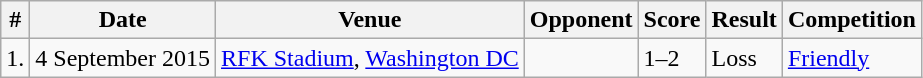<table class="wikitable sortable">
<tr>
<th>#</th>
<th>Date</th>
<th>Venue</th>
<th>Opponent</th>
<th>Score</th>
<th>Result</th>
<th>Competition</th>
</tr>
<tr>
<td>1.</td>
<td>4 September 2015</td>
<td><a href='#'>RFK Stadium</a>, <a href='#'>Washington DC</a></td>
<td></td>
<td>1–2</td>
<td>Loss</td>
<td><a href='#'>Friendly</a></td>
</tr>
</table>
